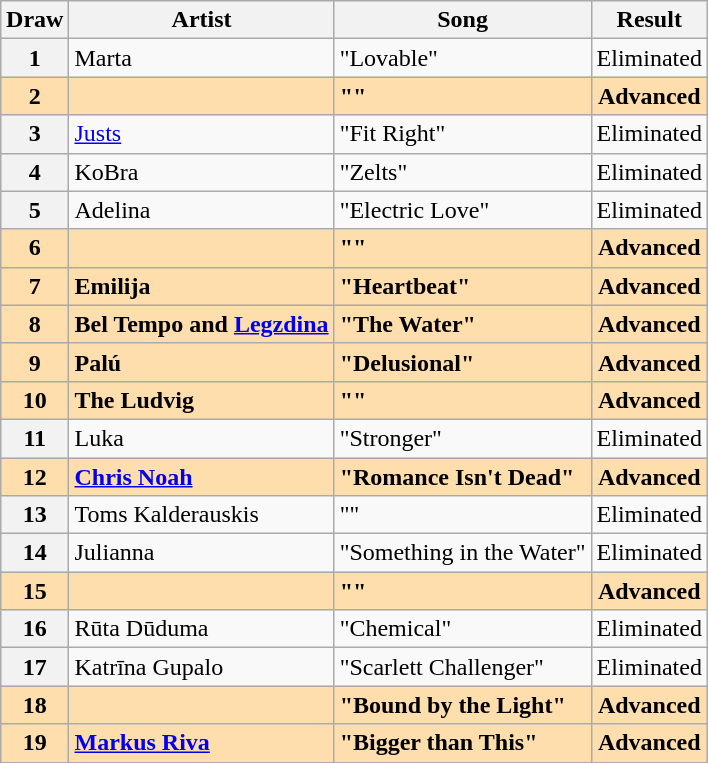<table class="sortable wikitable plainrowheaders" style="margin: 1em auto 1em auto; text-align:left">
<tr>
<th>Draw</th>
<th>Artist</th>
<th>Song</th>
<th>Result</th>
</tr>
<tr>
<th scope="row" style="text-align:center; ">1</th>
<td>Marta</td>
<td>"Lovable"</td>
<td align="center">Eliminated</td>
</tr>
<tr style="font-weight:bold; background:navajowhite;">
<th scope="row" style="text-align:center; font-weight:bold; background:navajowhite;">2</th>
<td></td>
<td>""</td>
<td align="center">Advanced</td>
</tr>
<tr>
<th scope="row" style="text-align:center; ">3</th>
<td><a href='#'>Justs</a></td>
<td>"Fit Right"</td>
<td align="center">Eliminated</td>
</tr>
<tr>
<th scope="row" style="text-align:center; ">4</th>
<td>KoBra</td>
<td>"Zelts"</td>
<td align="center">Eliminated</td>
</tr>
<tr>
<th scope="row" style="text-align:center; ">5</th>
<td>Adelina</td>
<td>"Electric Love"</td>
<td align="center">Eliminated</td>
</tr>
<tr style="font-weight:bold; background:navajowhite;">
<th scope="row" style="text-align:center; font-weight:bold; background:navajowhite;">6</th>
<td></td>
<td>""</td>
<td align="center">Advanced</td>
</tr>
<tr style="font-weight:bold; background:navajowhite;">
<th scope="row" style="text-align:center; font-weight:bold; background:navajowhite;">7</th>
<td>Emilija</td>
<td>"Heartbeat"</td>
<td align="center">Advanced</td>
</tr>
<tr style="font-weight:bold; background:navajowhite;">
<th scope="row" style="text-align:center; font-weight:bold; background:navajowhite;">8</th>
<td>Bel Tempo and <a href='#'>Legzdina</a></td>
<td>"The Water"</td>
<td align="center">Advanced</td>
</tr>
<tr style="font-weight:bold; background:navajowhite;">
<th scope="row" style="text-align:center; font-weight:bold; background:navajowhite;">9</th>
<td>Palú</td>
<td>"Delusional"</td>
<td align="center">Advanced</td>
</tr>
<tr style="font-weight:bold; background:navajowhite;">
<th scope="row" style="text-align:center; font-weight:bold; background:navajowhite;">10</th>
<td>The Ludvig</td>
<td>""</td>
<td align="center">Advanced</td>
</tr>
<tr>
<th scope="row" style="text-align:center; ">11</th>
<td>Luka</td>
<td>"Stronger"</td>
<td align="center">Eliminated</td>
</tr>
<tr style="font-weight:bold; background:navajowhite;">
<th scope="row" style="text-align:center; font-weight:bold; background:navajowhite;">12</th>
<td><a href='#'>Chris Noah</a></td>
<td>"Romance Isn't Dead"</td>
<td align="center">Advanced</td>
</tr>
<tr>
<th scope="row" style="text-align:center; ">13</th>
<td>Toms Kalderauskis</td>
<td>""</td>
<td align="center">Eliminated</td>
</tr>
<tr>
<th scope="row" style="text-align:center; ">14</th>
<td>Julianna</td>
<td>"Something in the Water"</td>
<td align="center">Eliminated</td>
</tr>
<tr style="font-weight:bold; background:navajowhite;">
<th scope="row" style="text-align:center; font-weight:bold; background:navajowhite;">15</th>
<td></td>
<td>""</td>
<td align="center">Advanced</td>
</tr>
<tr>
<th scope="row" style="text-align:center; ">16</th>
<td>Rūta Dūduma</td>
<td>"Chemical"</td>
<td align="center">Eliminated</td>
</tr>
<tr>
<th scope="row" style="text-align:center; ">17</th>
<td>Katrīna Gupalo</td>
<td>"Scarlett Challenger"</td>
<td align="center">Eliminated</td>
</tr>
<tr style="font-weight:bold; background:navajowhite;">
<th scope="row" style="text-align:center; font-weight:bold; background:navajowhite;">18</th>
<td></td>
<td>"Bound by the Light"</td>
<td align="center">Advanced</td>
</tr>
<tr style="font-weight:bold; background:navajowhite;">
<th scope="row" style="text-align:center; font-weight:bold; background:navajowhite;">19</th>
<td><a href='#'>Markus Riva</a></td>
<td>"Bigger than This"</td>
<td align="center">Advanced</td>
</tr>
</table>
